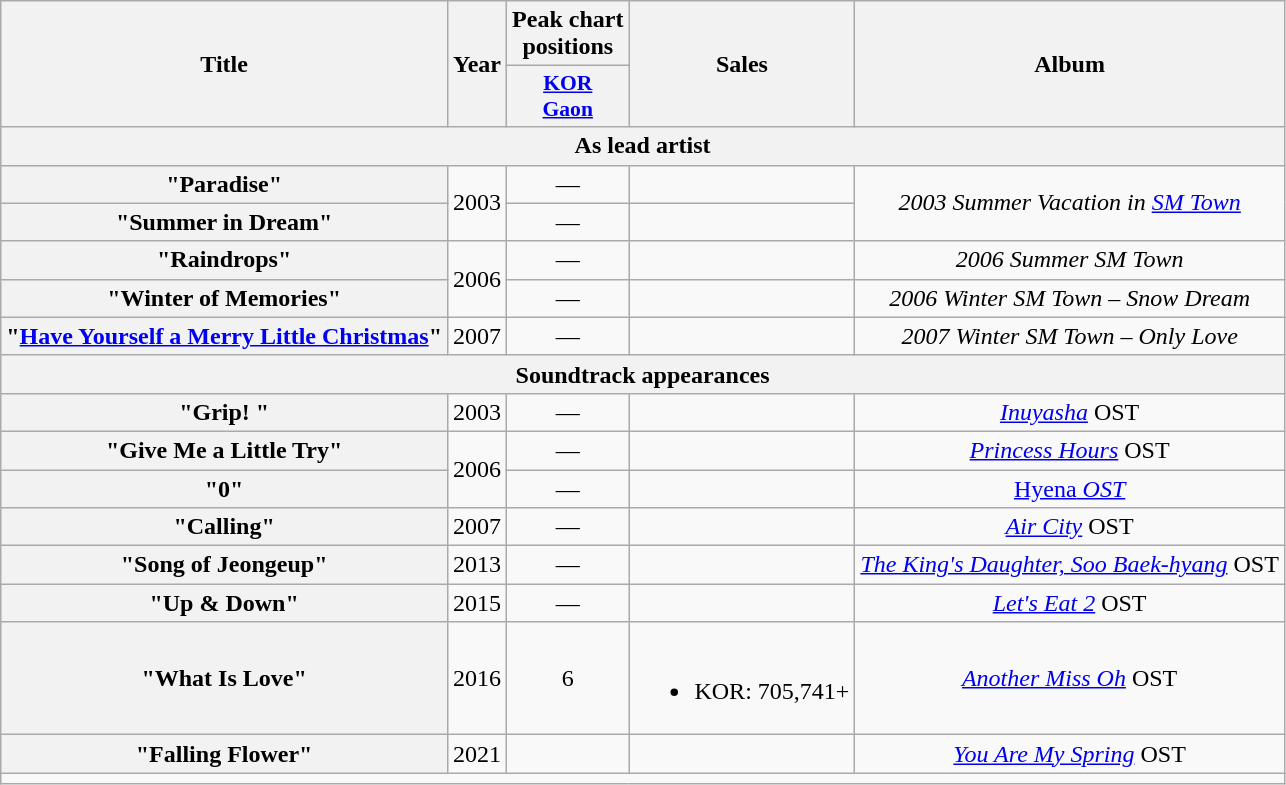<table class="wikitable plainrowheaders" style="text-align:center">
<tr>
<th rowspan="2">Title</th>
<th rowspan="2">Year</th>
<th>Peak chart<br>positions</th>
<th rowspan="2">Sales<br></th>
<th rowspan="2">Album</th>
</tr>
<tr>
<th style="font-size:90%"><a href='#'>KOR<br>Gaon</a></th>
</tr>
<tr>
<th colspan="5">As lead artist</th>
</tr>
<tr>
<th scope="row">"Paradise"<br></th>
<td rowspan="2">2003</td>
<td>—</td>
<td></td>
<td rowspan="2"><em>2003 Summer Vacation in <a href='#'>SM Town</a></em></td>
</tr>
<tr>
<th scope="row">"Summer in Dream"<br></th>
<td>—</td>
<td></td>
</tr>
<tr>
<th scope="row">"Raindrops"</th>
<td rowspan="2">2006</td>
<td>—</td>
<td></td>
<td><em>2006 Summer SM Town</em></td>
</tr>
<tr>
<th scope="row">"Winter of Memories"</th>
<td>—</td>
<td></td>
<td><em>2006 Winter SM Town – Snow Dream</em></td>
</tr>
<tr>
<th scope="row">"<a href='#'>Have Yourself a Merry Little Christmas</a>"</th>
<td>2007</td>
<td>—</td>
<td></td>
<td><em>2007 Winter SM Town – Only Love</em></td>
</tr>
<tr>
<th colspan="5">Soundtrack appearances</th>
</tr>
<tr>
<th scope="row">"Grip! " </th>
<td>2003</td>
<td>—</td>
<td></td>
<td><em><a href='#'>Inuyasha</a></em> OST</td>
</tr>
<tr>
<th scope="row">"Give Me a Little Try"</th>
<td rowspan="2">2006</td>
<td>—</td>
<td></td>
<td><a href='#'><em>Princess Hours</em></a> OST</td>
</tr>
<tr>
<th scope="row">"0"</th>
<td>—</td>
<td></td>
<td><em><a href='#'></em>Hyena<em> OST</a></em></td>
</tr>
<tr>
<th scope="row">"Calling"</th>
<td>2007</td>
<td>—</td>
<td></td>
<td><em><a href='#'>Air City</a></em> OST</td>
</tr>
<tr>
<th scope="row">"Song of Jeongeup" </th>
<td>2013</td>
<td>—</td>
<td></td>
<td><em><a href='#'>The King's Daughter, Soo Baek-hyang</a></em> OST</td>
</tr>
<tr>
<th scope="row">"Up & Down" </th>
<td>2015</td>
<td>—</td>
<td></td>
<td><em><a href='#'>Let's Eat 2</a></em> OST</td>
</tr>
<tr>
<th scope="row">"What Is Love" </th>
<td>2016</td>
<td>6</td>
<td><br><ul><li>KOR: 705,741+</li></ul></td>
<td><em><a href='#'>Another Miss Oh</a></em> OST</td>
</tr>
<tr>
<th scope="row">"Falling Flower" </th>
<td>2021</td>
<td></td>
<td></td>
<td><em><a href='#'>You Are My Spring</a></em> OST </td>
</tr>
<tr>
<td style="text-align:center" colspan="5"></td>
</tr>
</table>
